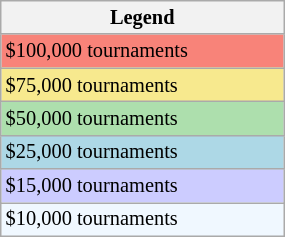<table class="wikitable" style="font-size:85%;" width=15%>
<tr>
<th>Legend</th>
</tr>
<tr bgcolor="#F88379">
<td>$100,000 tournaments</td>
</tr>
<tr bgcolor="#F7E98E">
<td>$75,000 tournaments</td>
</tr>
<tr bgcolor="#ADDFAD">
<td>$50,000 tournaments</td>
</tr>
<tr bgcolor="lightblue">
<td>$25,000 tournaments</td>
</tr>
<tr style="background:#ccccff;">
<td>$15,000 tournaments</td>
</tr>
<tr bgcolor="#f0f8ff">
<td>$10,000 tournaments</td>
</tr>
</table>
